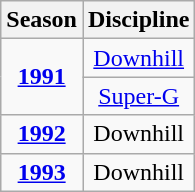<table class=wikitable style="text-align:center">
<tr>
<th>Season</th>
<th>Discipline</th>
</tr>
<tr>
<td rowspan=2><strong><a href='#'>1991</a></strong></td>
<td><a href='#'>Downhill</a></td>
</tr>
<tr>
<td><a href='#'>Super-G</a></td>
</tr>
<tr>
<td><strong><a href='#'>1992</a></strong></td>
<td>Downhill</td>
</tr>
<tr>
<td><strong><a href='#'>1993</a></strong></td>
<td>Downhill</td>
</tr>
</table>
